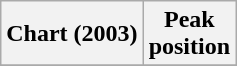<table class="wikitable plainrowheaders">
<tr>
<th scope="col">Chart (2003)</th>
<th scope="col">Peak<br>position</th>
</tr>
<tr>
</tr>
</table>
